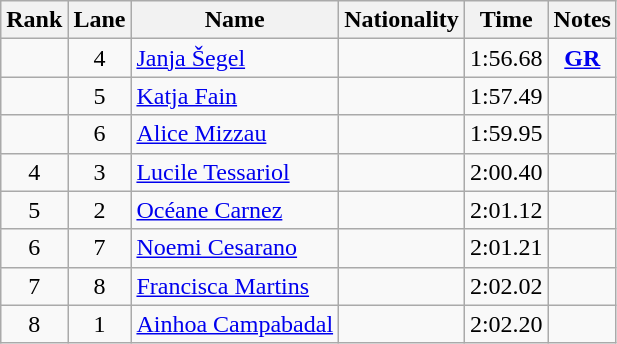<table class="wikitable sortable" style="text-align:center">
<tr>
<th>Rank</th>
<th>Lane</th>
<th>Name</th>
<th>Nationality</th>
<th>Time</th>
<th>Notes</th>
</tr>
<tr>
<td></td>
<td>4</td>
<td align=left><a href='#'>Janja Šegel</a></td>
<td align=left></td>
<td>1:56.68</td>
<td><strong><a href='#'>GR</a></strong></td>
</tr>
<tr>
<td></td>
<td>5</td>
<td align=left><a href='#'>Katja Fain</a></td>
<td align=left></td>
<td>1:57.49</td>
<td></td>
</tr>
<tr>
<td></td>
<td>6</td>
<td align=left><a href='#'>Alice Mizzau</a></td>
<td align=left></td>
<td>1:59.95</td>
<td></td>
</tr>
<tr>
<td>4</td>
<td>3</td>
<td align=left><a href='#'>Lucile Tessariol</a></td>
<td align=left></td>
<td>2:00.40</td>
<td></td>
</tr>
<tr>
<td>5</td>
<td>2</td>
<td align=left><a href='#'>Océane Carnez</a></td>
<td align=left></td>
<td>2:01.12</td>
<td></td>
</tr>
<tr>
<td>6</td>
<td>7</td>
<td align=left><a href='#'>Noemi Cesarano</a></td>
<td align=left></td>
<td>2:01.21</td>
<td></td>
</tr>
<tr>
<td>7</td>
<td>8</td>
<td align=left><a href='#'>Francisca Martins</a></td>
<td align=left></td>
<td>2:02.02</td>
<td></td>
</tr>
<tr>
<td>8</td>
<td>1</td>
<td align=left><a href='#'>Ainhoa Campabadal</a></td>
<td align=left></td>
<td>2:02.20</td>
<td></td>
</tr>
</table>
